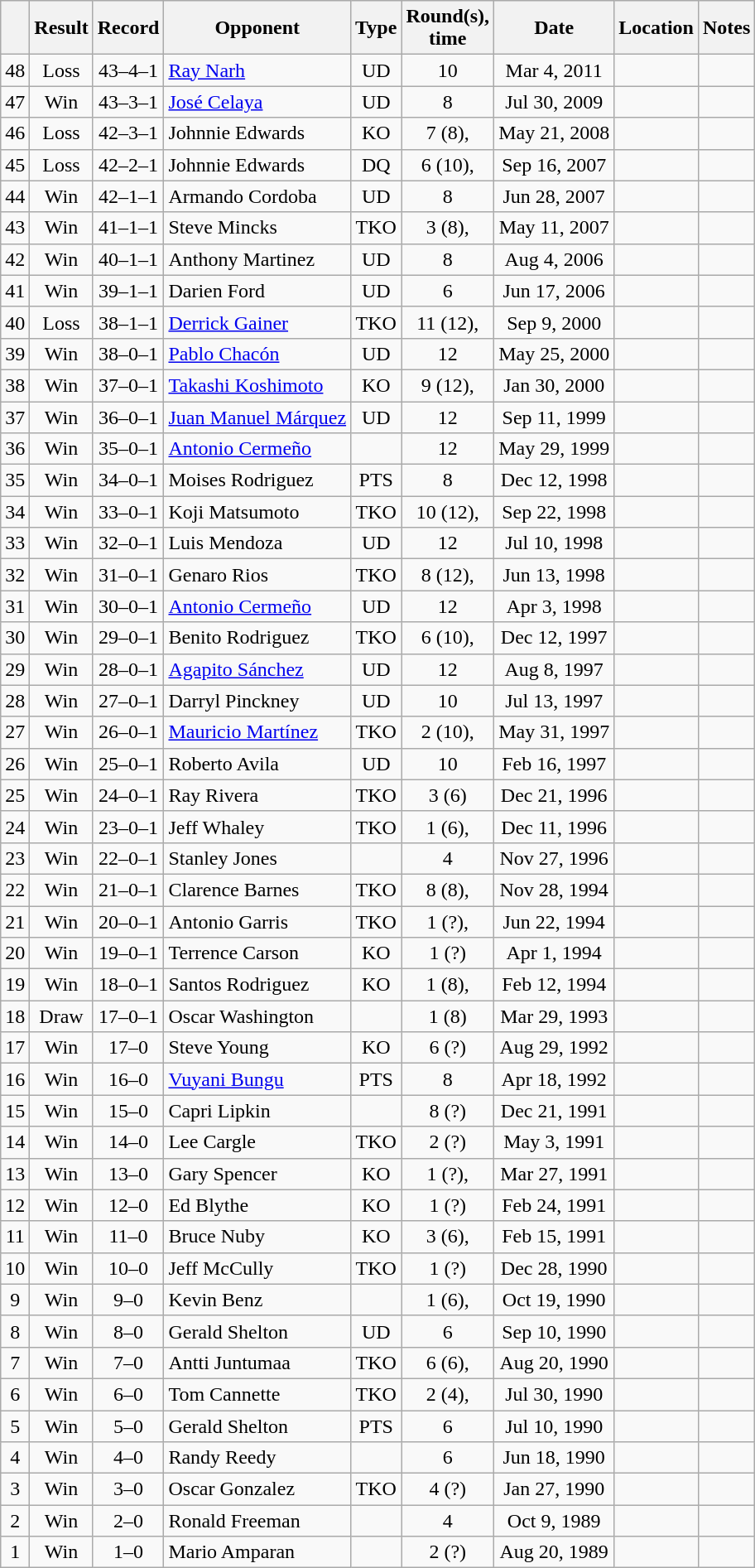<table class="wikitable" style="text-align:center">
<tr>
<th></th>
<th>Result</th>
<th>Record</th>
<th>Opponent</th>
<th>Type</th>
<th>Round(s),<br>time</th>
<th>Date</th>
<th>Location</th>
<th>Notes</th>
</tr>
<tr>
<td>48</td>
<td>Loss</td>
<td>43–4–1</td>
<td align=left><a href='#'>Ray Narh</a></td>
<td>UD</td>
<td>10</td>
<td>Mar 4, 2011</td>
<td style="text-align:left;"></td>
<td></td>
</tr>
<tr>
<td>47</td>
<td>Win</td>
<td>43–3–1</td>
<td align=left><a href='#'>José Celaya</a></td>
<td>UD</td>
<td>8</td>
<td>Jul 30, 2009</td>
<td style="text-align:left;"></td>
<td></td>
</tr>
<tr>
<td>46</td>
<td>Loss</td>
<td>42–3–1</td>
<td align=left>Johnnie Edwards</td>
<td>KO</td>
<td>7 (8), </td>
<td>May 21, 2008</td>
<td style="text-align:left;"></td>
<td></td>
</tr>
<tr>
<td>45</td>
<td>Loss</td>
<td>42–2–1</td>
<td align=left>Johnnie Edwards</td>
<td>DQ</td>
<td>6 (10), </td>
<td>Sep 16, 2007</td>
<td style="text-align:left;"></td>
<td style="text-align:left;"></td>
</tr>
<tr>
<td>44</td>
<td>Win</td>
<td>42–1–1</td>
<td align=left>Armando Cordoba</td>
<td>UD</td>
<td>8</td>
<td>Jun 28, 2007</td>
<td style="text-align:left;"></td>
<td></td>
</tr>
<tr>
<td>43</td>
<td>Win</td>
<td>41–1–1</td>
<td align=left>Steve Mincks</td>
<td>TKO</td>
<td>3 (8), </td>
<td>May 11, 2007</td>
<td style="text-align:left;"></td>
<td></td>
</tr>
<tr>
<td>42</td>
<td>Win</td>
<td>40–1–1</td>
<td align=left>Anthony Martinez</td>
<td>UD</td>
<td>8</td>
<td>Aug 4, 2006</td>
<td style="text-align:left;"></td>
<td></td>
</tr>
<tr>
<td>41</td>
<td>Win</td>
<td>39–1–1</td>
<td align=left>Darien Ford</td>
<td>UD</td>
<td>6</td>
<td>Jun 17, 2006</td>
<td style="text-align:left;"></td>
<td></td>
</tr>
<tr>
<td>40</td>
<td>Loss</td>
<td>38–1–1</td>
<td align=left><a href='#'>Derrick Gainer</a></td>
<td>TKO</td>
<td>11 (12), </td>
<td>Sep 9, 2000</td>
<td style="text-align:left;"></td>
<td style="text-align:left;"></td>
</tr>
<tr>
<td>39</td>
<td>Win</td>
<td>38–0–1</td>
<td align=left><a href='#'>Pablo Chacón</a></td>
<td>UD</td>
<td>12</td>
<td>May 25, 2000</td>
<td style="text-align:left;"></td>
<td style="text-align:left;"></td>
</tr>
<tr>
<td>38</td>
<td>Win</td>
<td>37–0–1</td>
<td align=left><a href='#'>Takashi Koshimoto</a></td>
<td>KO</td>
<td>9 (12), </td>
<td>Jan 30, 2000</td>
<td style="text-align:left;"></td>
<td style="text-align:left;"></td>
</tr>
<tr>
<td>37</td>
<td>Win</td>
<td>36–0–1</td>
<td align=left><a href='#'>Juan Manuel Márquez</a></td>
<td>UD</td>
<td>12</td>
<td>Sep 11, 1999</td>
<td style="text-align:left;"></td>
<td style="text-align:left;"></td>
</tr>
<tr>
<td>36</td>
<td>Win</td>
<td>35–0–1</td>
<td align=left><a href='#'>Antonio Cermeño</a></td>
<td></td>
<td>12</td>
<td>May 29, 1999</td>
<td style="text-align:left;"></td>
<td style="text-align:left;"></td>
</tr>
<tr>
<td>35</td>
<td>Win</td>
<td>34–0–1</td>
<td align=left>Moises Rodriguez</td>
<td>PTS</td>
<td>8</td>
<td>Dec 12, 1998</td>
<td style="text-align:left;"></td>
<td></td>
</tr>
<tr>
<td>34</td>
<td>Win</td>
<td>33–0–1</td>
<td align=left>Koji Matsumoto</td>
<td>TKO</td>
<td>10 (12), </td>
<td>Sep 22, 1998</td>
<td style="text-align:left;"></td>
<td style="text-align:left;"></td>
</tr>
<tr>
<td>33</td>
<td>Win</td>
<td>32–0–1</td>
<td align=left>Luis Mendoza</td>
<td>UD</td>
<td>12</td>
<td>Jul 10, 1998</td>
<td style="text-align:left;"></td>
<td style="text-align:left;"></td>
</tr>
<tr>
<td>32</td>
<td>Win</td>
<td>31–0–1</td>
<td align=left>Genaro Rios</td>
<td>TKO</td>
<td>8 (12), </td>
<td>Jun 13, 1998</td>
<td style="text-align:left;"></td>
<td style="text-align:left;"></td>
</tr>
<tr>
<td>31</td>
<td>Win</td>
<td>30–0–1</td>
<td align=left><a href='#'>Antonio Cermeño</a></td>
<td>UD</td>
<td>12</td>
<td>Apr 3, 1998</td>
<td style="text-align:left;"></td>
<td style="text-align:left;"></td>
</tr>
<tr>
<td>30</td>
<td>Win</td>
<td>29–0–1</td>
<td align=left>Benito Rodriguez</td>
<td>TKO</td>
<td>6 (10), </td>
<td>Dec 12, 1997</td>
<td style="text-align:left;"></td>
<td></td>
</tr>
<tr>
<td>29</td>
<td>Win</td>
<td>28–0–1</td>
<td align=left><a href='#'>Agapito Sánchez</a></td>
<td>UD</td>
<td>12</td>
<td>Aug 8, 1997</td>
<td style="text-align:left;"></td>
<td style="text-align:left;"></td>
</tr>
<tr>
<td>28</td>
<td>Win</td>
<td>27–0–1</td>
<td align=left>Darryl Pinckney</td>
<td>UD</td>
<td>10</td>
<td>Jul 13, 1997</td>
<td style="text-align:left;"></td>
<td></td>
</tr>
<tr>
<td>27</td>
<td>Win</td>
<td>26–0–1</td>
<td align=left><a href='#'>Mauricio Martínez</a></td>
<td>TKO</td>
<td>2 (10), </td>
<td>May 31, 1997</td>
<td style="text-align:left;"></td>
<td></td>
</tr>
<tr>
<td>26</td>
<td>Win</td>
<td>25–0–1</td>
<td align=left>Roberto Avila</td>
<td>UD</td>
<td>10</td>
<td>Feb 16, 1997</td>
<td style="text-align:left;"></td>
<td></td>
</tr>
<tr>
<td>25</td>
<td>Win</td>
<td>24–0–1</td>
<td align=left>Ray Rivera</td>
<td>TKO</td>
<td>3 (6)</td>
<td>Dec 21, 1996</td>
<td style="text-align:left;"></td>
<td></td>
</tr>
<tr>
<td>24</td>
<td>Win</td>
<td>23–0–1</td>
<td align=left>Jeff Whaley</td>
<td>TKO</td>
<td>1 (6), </td>
<td>Dec 11, 1996</td>
<td style="text-align:left;"></td>
<td></td>
</tr>
<tr>
<td>23</td>
<td>Win</td>
<td>22–0–1</td>
<td align=left>Stanley Jones</td>
<td></td>
<td>4</td>
<td>Nov 27, 1996</td>
<td style="text-align:left;"></td>
<td></td>
</tr>
<tr>
<td>22</td>
<td>Win</td>
<td>21–0–1</td>
<td align=left>Clarence Barnes</td>
<td>TKO</td>
<td>8 (8), </td>
<td>Nov 28, 1994</td>
<td style="text-align:left;"></td>
<td></td>
</tr>
<tr>
<td>21</td>
<td>Win</td>
<td>20–0–1</td>
<td align=left>Antonio Garris</td>
<td>TKO</td>
<td>1 (?), </td>
<td>Jun 22, 1994</td>
<td style="text-align:left;"></td>
<td></td>
</tr>
<tr>
<td>20</td>
<td>Win</td>
<td>19–0–1</td>
<td align=left>Terrence Carson</td>
<td>KO</td>
<td>1 (?)</td>
<td>Apr 1, 1994</td>
<td style="text-align:left;"></td>
<td></td>
</tr>
<tr>
<td>19</td>
<td>Win</td>
<td>18–0–1</td>
<td align=left>Santos Rodriguez</td>
<td>KO</td>
<td>1 (8), </td>
<td>Feb 12, 1994</td>
<td style="text-align:left;"></td>
<td></td>
</tr>
<tr>
<td>18</td>
<td>Draw</td>
<td>17–0–1</td>
<td align=left>Oscar Washington</td>
<td></td>
<td>1 (8)</td>
<td>Mar 29, 1993</td>
<td style="text-align:left;"></td>
<td></td>
</tr>
<tr>
<td>17</td>
<td>Win</td>
<td>17–0</td>
<td align=left>Steve Young</td>
<td>KO</td>
<td>6 (?)</td>
<td>Aug 29, 1992</td>
<td style="text-align:left;"></td>
<td></td>
</tr>
<tr>
<td>16</td>
<td>Win</td>
<td>16–0</td>
<td align=left><a href='#'>Vuyani Bungu</a></td>
<td>PTS</td>
<td>8</td>
<td>Apr 18, 1992</td>
<td style="text-align:left;"></td>
<td></td>
</tr>
<tr>
<td>15</td>
<td>Win</td>
<td>15–0</td>
<td align=left>Capri Lipkin</td>
<td></td>
<td>8 (?)</td>
<td>Dec 21, 1991</td>
<td style="text-align:left;"></td>
<td></td>
</tr>
<tr>
<td>14</td>
<td>Win</td>
<td>14–0</td>
<td align=left>Lee Cargle</td>
<td>TKO</td>
<td>2 (?)</td>
<td>May 3, 1991</td>
<td style="text-align:left;"></td>
<td></td>
</tr>
<tr>
<td>13</td>
<td>Win</td>
<td>13–0</td>
<td align=left>Gary Spencer</td>
<td>KO</td>
<td>1 (?), </td>
<td>Mar 27, 1991</td>
<td style="text-align:left;"></td>
<td></td>
</tr>
<tr>
<td>12</td>
<td>Win</td>
<td>12–0</td>
<td align=left>Ed Blythe</td>
<td>KO</td>
<td>1 (?)</td>
<td>Feb 24, 1991</td>
<td style="text-align:left;"></td>
<td></td>
</tr>
<tr>
<td>11</td>
<td>Win</td>
<td>11–0</td>
<td align=left>Bruce Nuby</td>
<td>KO</td>
<td>3 (6), </td>
<td>Feb 15, 1991</td>
<td style="text-align:left;"></td>
<td></td>
</tr>
<tr>
<td>10</td>
<td>Win</td>
<td>10–0</td>
<td align=left>Jeff McCully</td>
<td>TKO</td>
<td>1 (?)</td>
<td>Dec 28, 1990</td>
<td style="text-align:left;"></td>
<td></td>
</tr>
<tr>
<td>9</td>
<td>Win</td>
<td>9–0</td>
<td align=left>Kevin Benz</td>
<td></td>
<td>1 (6), </td>
<td>Oct 19, 1990</td>
<td style="text-align:left;"></td>
<td></td>
</tr>
<tr>
<td>8</td>
<td>Win</td>
<td>8–0</td>
<td align=left>Gerald Shelton</td>
<td>UD</td>
<td>6</td>
<td>Sep 10, 1990</td>
<td style="text-align:left;"></td>
<td></td>
</tr>
<tr>
<td>7</td>
<td>Win</td>
<td>7–0</td>
<td align=left>Antti Juntumaa</td>
<td>TKO</td>
<td>6 (6), </td>
<td>Aug 20, 1990</td>
<td style="text-align:left;"></td>
<td></td>
</tr>
<tr>
<td>6</td>
<td>Win</td>
<td>6–0</td>
<td align=left>Tom Cannette</td>
<td>TKO</td>
<td>2 (4), </td>
<td>Jul 30, 1990</td>
<td style="text-align:left;"></td>
<td></td>
</tr>
<tr>
<td>5</td>
<td>Win</td>
<td>5–0</td>
<td align=left>Gerald Shelton</td>
<td>PTS</td>
<td>6</td>
<td>Jul 10, 1990</td>
<td style="text-align:left;"></td>
<td></td>
</tr>
<tr>
<td>4</td>
<td>Win</td>
<td>4–0</td>
<td align=left>Randy Reedy</td>
<td></td>
<td>6</td>
<td>Jun 18, 1990</td>
<td style="text-align:left;"></td>
<td></td>
</tr>
<tr>
<td>3</td>
<td>Win</td>
<td>3–0</td>
<td align=left>Oscar Gonzalez</td>
<td>TKO</td>
<td>4 (?)</td>
<td>Jan 27, 1990</td>
<td style="text-align:left;"></td>
<td></td>
</tr>
<tr>
<td>2</td>
<td>Win</td>
<td>2–0</td>
<td align=left>Ronald Freeman</td>
<td></td>
<td>4</td>
<td>Oct 9, 1989</td>
<td style="text-align:left;"></td>
<td></td>
</tr>
<tr>
<td>1</td>
<td>Win</td>
<td>1–0</td>
<td align=left>Mario Amparan</td>
<td></td>
<td>2 (?)</td>
<td>Aug 20, 1989</td>
<td style="text-align:left;"></td>
<td></td>
</tr>
</table>
